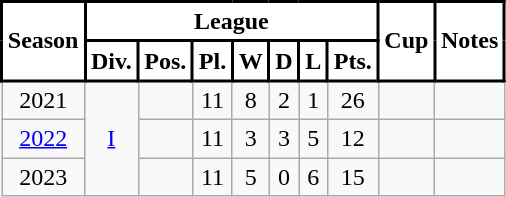<table class="wikitable">
<tr style="background:#d92121;">
<th rowspan="2" ! style="background:#FFFFFF; color:#000000; border:2px solid #000000;" scope="col">Season</th>
<th colspan="7" ! style="background:#FFFFFF; color:#000000; border:2px solid #000000;" scope="col">League</th>
<th rowspan="2" ! style="background:#FFFFFF; color:#000000; border:2px solid #000000;" scope="col">Cup</th>
<th rowspan="2" ! style="background:#FFFFFF; color:#000000; border:2px solid #000000;" scope="col">Notes</th>
</tr>
<tr>
<th style="background:#FFFFFF; color:#000000;border:2px solid #000000;" scope="col">Div.</th>
<th style="background:#FFFFFF; color:#000000;border:2px solid #000000;" scope="col">Pos.</th>
<th style="background:#FFFFFF; color:#000000;border:2px solid #000000;" scope="col">Pl.</th>
<th style="background:#FFFFFF; color:#000000;border:2px solid #000000;" scope="col">W</th>
<th style="background:#FFFFFF; color:#000000;border:2px solid #000000;" scope="col">D</th>
<th style="background:#FFFFFF; color:#000000;border:2px solid #000000;" scope="col">L</th>
<th style="background:#FFFFFF; color:#000000;border:2px solid #000000;" scope="col">Pts.</th>
</tr>
<tr>
<td align=center>2021</td>
<td align=center rowspan=3><a href='#'>I</a></td>
<td></td>
<td align=center>11</td>
<td align=center>8</td>
<td align=center>2</td>
<td align=center>1</td>
<td align=center>26</td>
<td align=center></td>
<td></td>
</tr>
<tr>
<td align=center><a href='#'>2022</a></td>
<td></td>
<td align=center>11</td>
<td align=center>3</td>
<td align=center>3</td>
<td align=center>5</td>
<td align=center>12</td>
<td align=center></td>
<td align=center></td>
</tr>
<tr>
<td align=center>2023</td>
<td></td>
<td align=center>11</td>
<td align=center>5</td>
<td align=center>0</td>
<td align=center>6</td>
<td align=center>15</td>
<td align=center></td>
<td></td>
</tr>
</table>
